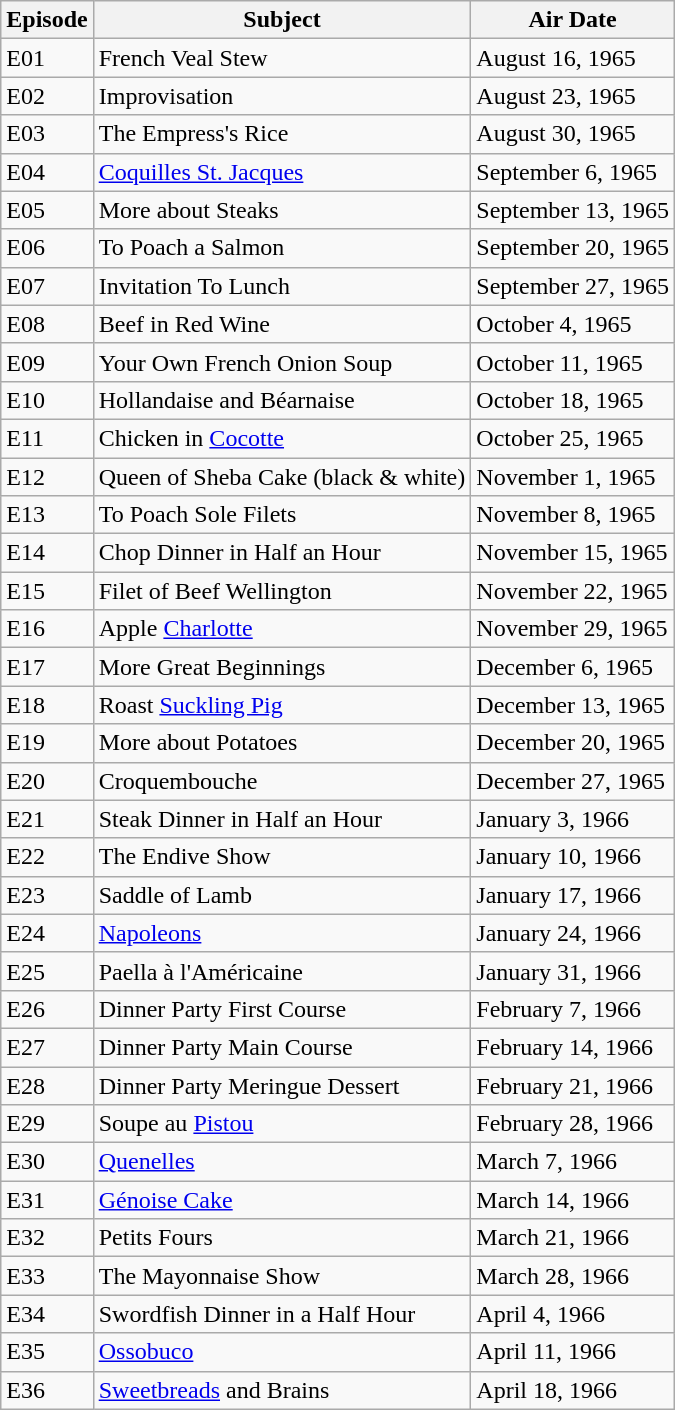<table class="wikitable">
<tr>
<th>Episode</th>
<th>Subject</th>
<th>Air Date</th>
</tr>
<tr>
<td>E01</td>
<td>French Veal Stew</td>
<td>August 16, 1965</td>
</tr>
<tr>
<td>E02</td>
<td>Improvisation</td>
<td>August 23, 1965</td>
</tr>
<tr>
<td>E03</td>
<td>The Empress's Rice</td>
<td>August 30, 1965</td>
</tr>
<tr>
<td>E04</td>
<td><a href='#'>Coquilles St. Jacques</a></td>
<td>September 6, 1965</td>
</tr>
<tr>
<td>E05</td>
<td>More about Steaks</td>
<td>September 13, 1965</td>
</tr>
<tr>
<td>E06</td>
<td>To Poach a Salmon</td>
<td>September 20, 1965</td>
</tr>
<tr>
<td>E07</td>
<td>Invitation To Lunch</td>
<td>September 27, 1965</td>
</tr>
<tr>
<td>E08</td>
<td>Beef in Red Wine</td>
<td>October 4, 1965</td>
</tr>
<tr>
<td>E09</td>
<td>Your Own French Onion Soup</td>
<td>October 11, 1965</td>
</tr>
<tr>
<td>E10</td>
<td>Hollandaise and Béarnaise</td>
<td>October 18, 1965</td>
</tr>
<tr>
<td>E11</td>
<td>Chicken in <a href='#'>Cocotte</a></td>
<td>October 25, 1965</td>
</tr>
<tr>
<td>E12</td>
<td>Queen of Sheba Cake (black & white)</td>
<td>November 1, 1965</td>
</tr>
<tr>
<td>E13</td>
<td>To Poach Sole Filets</td>
<td>November 8, 1965</td>
</tr>
<tr>
<td>E14</td>
<td>Chop Dinner in Half an Hour</td>
<td>November 15, 1965</td>
</tr>
<tr>
<td>E15</td>
<td>Filet of Beef Wellington</td>
<td>November 22, 1965</td>
</tr>
<tr>
<td>E16</td>
<td>Apple <a href='#'>Charlotte</a></td>
<td>November 29, 1965</td>
</tr>
<tr>
<td>E17</td>
<td>More Great Beginnings</td>
<td>December 6, 1965</td>
</tr>
<tr>
<td>E18</td>
<td>Roast <a href='#'>Suckling Pig</a></td>
<td>December 13, 1965</td>
</tr>
<tr>
<td>E19</td>
<td>More about Potatoes</td>
<td>December 20, 1965</td>
</tr>
<tr>
<td>E20</td>
<td>Croquembouche</td>
<td>December 27, 1965</td>
</tr>
<tr>
<td>E21</td>
<td>Steak Dinner in Half an Hour</td>
<td>January 3, 1966</td>
</tr>
<tr>
<td>E22</td>
<td>The Endive Show</td>
<td>January 10, 1966</td>
</tr>
<tr>
<td>E23</td>
<td>Saddle of Lamb</td>
<td>January 17, 1966</td>
</tr>
<tr>
<td>E24</td>
<td><a href='#'>Napoleons</a></td>
<td>January 24, 1966</td>
</tr>
<tr>
<td>E25</td>
<td>Paella à l'Américaine</td>
<td>January 31, 1966</td>
</tr>
<tr>
<td>E26</td>
<td>Dinner Party First Course</td>
<td>February 7, 1966</td>
</tr>
<tr>
<td>E27</td>
<td>Dinner Party Main Course</td>
<td>February 14, 1966</td>
</tr>
<tr>
<td>E28</td>
<td>Dinner Party Meringue Dessert</td>
<td>February 21, 1966</td>
</tr>
<tr>
<td>E29</td>
<td>Soupe au <a href='#'>Pistou</a></td>
<td>February 28, 1966</td>
</tr>
<tr>
<td>E30</td>
<td><a href='#'>Quenelles</a></td>
<td>March 7, 1966</td>
</tr>
<tr>
<td>E31</td>
<td><a href='#'>Génoise Cake</a></td>
<td>March 14, 1966</td>
</tr>
<tr>
<td>E32</td>
<td>Petits Fours</td>
<td>March 21, 1966</td>
</tr>
<tr>
<td>E33</td>
<td>The Mayonnaise Show</td>
<td>March 28, 1966</td>
</tr>
<tr>
<td>E34</td>
<td>Swordfish Dinner in a Half Hour</td>
<td>April 4, 1966</td>
</tr>
<tr>
<td>E35</td>
<td><a href='#'>Ossobuco</a></td>
<td>April 11, 1966</td>
</tr>
<tr>
<td>E36</td>
<td><a href='#'>Sweetbreads</a> and Brains</td>
<td>April 18, 1966</td>
</tr>
</table>
